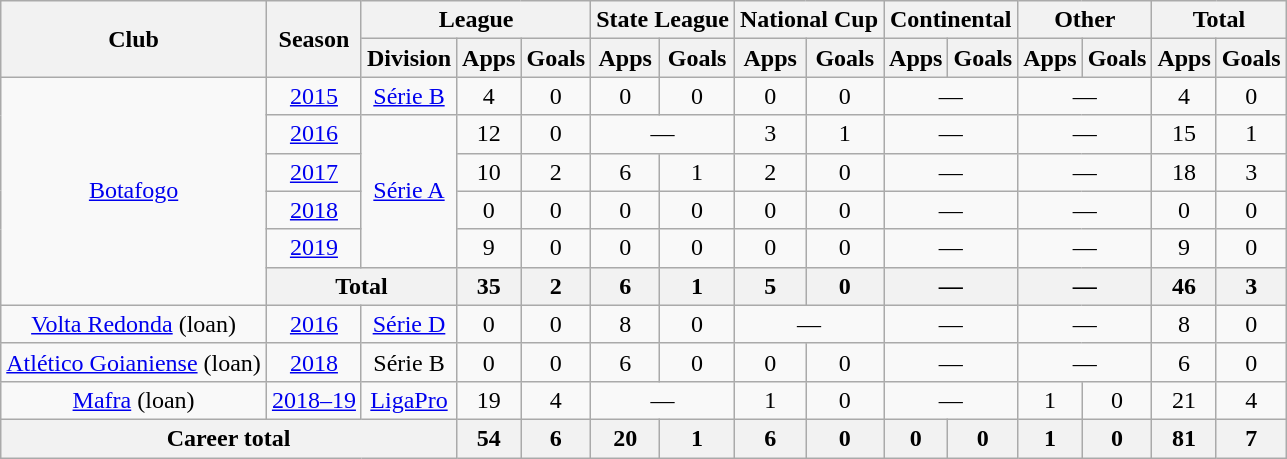<table class="wikitable" style="text-align: center">
<tr>
<th rowspan="2">Club</th>
<th rowspan="2">Season</th>
<th colspan="3">League</th>
<th colspan="2">State League</th>
<th colspan="2">National Cup</th>
<th colspan="2">Continental</th>
<th colspan="2">Other</th>
<th colspan="2">Total</th>
</tr>
<tr>
<th>Division</th>
<th>Apps</th>
<th>Goals</th>
<th>Apps</th>
<th>Goals</th>
<th>Apps</th>
<th>Goals</th>
<th>Apps</th>
<th>Goals</th>
<th>Apps</th>
<th>Goals</th>
<th>Apps</th>
<th>Goals</th>
</tr>
<tr>
<td rowspan="6"><a href='#'>Botafogo</a></td>
<td><a href='#'>2015</a></td>
<td><a href='#'>Série B</a></td>
<td>4</td>
<td>0</td>
<td>0</td>
<td>0</td>
<td>0</td>
<td>0</td>
<td colspan="2">—</td>
<td colspan="2">—</td>
<td>4</td>
<td>0</td>
</tr>
<tr>
<td><a href='#'>2016</a></td>
<td rowspan="4"><a href='#'>Série A</a></td>
<td>12</td>
<td>0</td>
<td colspan="2">—</td>
<td>3</td>
<td>1</td>
<td colspan="2">—</td>
<td colspan="2">—</td>
<td>15</td>
<td>1</td>
</tr>
<tr>
<td><a href='#'>2017</a></td>
<td>10</td>
<td>2</td>
<td>6</td>
<td>1</td>
<td>2</td>
<td>0</td>
<td colspan="2">—</td>
<td colspan="2">—</td>
<td>18</td>
<td>3</td>
</tr>
<tr>
<td><a href='#'>2018</a></td>
<td>0</td>
<td>0</td>
<td>0</td>
<td>0</td>
<td>0</td>
<td>0</td>
<td colspan="2">—</td>
<td colspan="2">—</td>
<td>0</td>
<td>0</td>
</tr>
<tr>
<td><a href='#'>2019</a></td>
<td>9</td>
<td>0</td>
<td>0</td>
<td>0</td>
<td>0</td>
<td>0</td>
<td colspan="2">—</td>
<td colspan="2">—</td>
<td>9</td>
<td>0</td>
</tr>
<tr>
<th colspan="2"><strong>Total</strong></th>
<th>35</th>
<th>2</th>
<th>6</th>
<th>1</th>
<th>5</th>
<th>0</th>
<th colspan="2">—</th>
<th colspan="2">—</th>
<th>46</th>
<th>3</th>
</tr>
<tr>
<td><a href='#'>Volta Redonda</a> (loan)</td>
<td><a href='#'>2016</a></td>
<td><a href='#'>Série D</a></td>
<td>0</td>
<td>0</td>
<td>8</td>
<td>0</td>
<td colspan="2">—</td>
<td colspan="2">—</td>
<td colspan="2">—</td>
<td>8</td>
<td>0</td>
</tr>
<tr>
<td><a href='#'>Atlético Goianiense</a> (loan)</td>
<td><a href='#'>2018</a></td>
<td>Série B</td>
<td>0</td>
<td>0</td>
<td>6</td>
<td>0</td>
<td>0</td>
<td>0</td>
<td colspan="2">—</td>
<td colspan="2">—</td>
<td>6</td>
<td>0</td>
</tr>
<tr>
<td><a href='#'>Mafra</a> (loan)</td>
<td><a href='#'>2018–19</a></td>
<td><a href='#'>LigaPro</a></td>
<td>19</td>
<td>4</td>
<td colspan="2">—</td>
<td>1</td>
<td>0</td>
<td colspan="2">—</td>
<td>1</td>
<td>0</td>
<td>21</td>
<td>4</td>
</tr>
<tr>
<th colspan="3"><strong>Career total</strong></th>
<th>54</th>
<th>6</th>
<th>20</th>
<th>1</th>
<th>6</th>
<th>0</th>
<th>0</th>
<th>0</th>
<th>1</th>
<th>0</th>
<th>81</th>
<th>7</th>
</tr>
</table>
